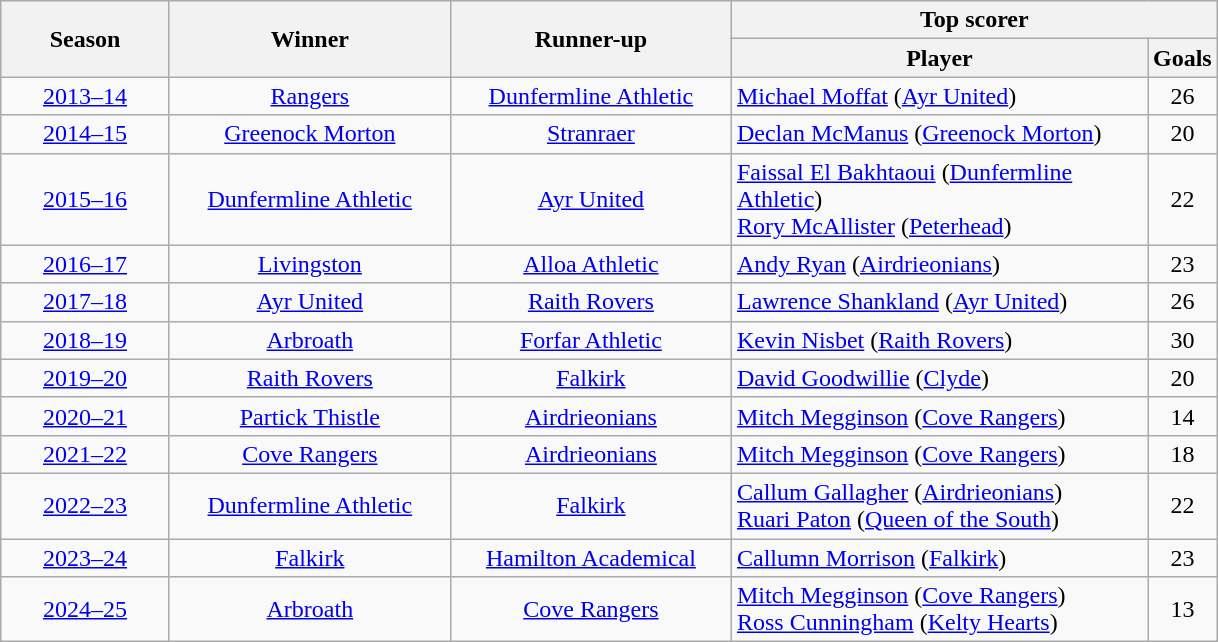<table class="wikitable" style="text-align:center;">
<tr>
<th rowspan=2 width=105>Season</th>
<th rowspan=2 width=180>Winner</th>
<th rowspan=2 width=180>Runner-up</th>
<th colspan=2>Top scorer</th>
</tr>
<tr>
<th width=270>Player</th>
<th>Goals</th>
</tr>
<tr>
<td><a href='#'>2013–14</a></td>
<td><a href='#'>Rangers</a></td>
<td><a href='#'>Dunfermline Athletic</a></td>
<td align=left><a href='#'>Michael Moffat</a> (<a href='#'>Ayr United</a>)</td>
<td>26</td>
</tr>
<tr>
<td><a href='#'>2014–15</a></td>
<td><a href='#'>Greenock Morton</a></td>
<td><a href='#'>Stranraer</a></td>
<td align=left><a href='#'>Declan McManus</a> (<a href='#'>Greenock Morton</a>)</td>
<td>20</td>
</tr>
<tr>
<td><a href='#'>2015–16</a></td>
<td><a href='#'>Dunfermline Athletic</a></td>
<td><a href='#'>Ayr United</a></td>
<td align=left><a href='#'>Faissal El Bakhtaoui</a> (<a href='#'>Dunfermline Athletic</a>)<br><a href='#'>Rory McAllister</a> (<a href='#'>Peterhead</a>)</td>
<td>22</td>
</tr>
<tr>
<td><a href='#'>2016–17</a></td>
<td><a href='#'>Livingston</a></td>
<td><a href='#'>Alloa Athletic</a></td>
<td align=left><a href='#'>Andy Ryan</a> (<a href='#'>Airdrieonians</a>)</td>
<td>23</td>
</tr>
<tr>
<td><a href='#'>2017–18</a></td>
<td><a href='#'>Ayr United</a></td>
<td><a href='#'>Raith Rovers</a></td>
<td align=left><a href='#'>Lawrence Shankland</a> (<a href='#'>Ayr United</a>)</td>
<td>26</td>
</tr>
<tr>
<td><a href='#'>2018–19</a></td>
<td><a href='#'>Arbroath</a></td>
<td><a href='#'>Forfar Athletic</a></td>
<td align=left><a href='#'>Kevin Nisbet</a> (<a href='#'>Raith Rovers</a>)</td>
<td>30</td>
</tr>
<tr>
<td><a href='#'>2019–20</a></td>
<td><a href='#'>Raith Rovers</a></td>
<td><a href='#'>Falkirk</a></td>
<td align=left><a href='#'>David Goodwillie</a> (<a href='#'>Clyde</a>)</td>
<td>20</td>
</tr>
<tr>
<td><a href='#'>2020–21</a></td>
<td><a href='#'>Partick Thistle</a></td>
<td><a href='#'>Airdrieonians</a></td>
<td align=left><a href='#'>Mitch Megginson</a> (<a href='#'>Cove Rangers</a>)</td>
<td>14</td>
</tr>
<tr>
<td><a href='#'>2021–22</a></td>
<td><a href='#'>Cove Rangers</a></td>
<td><a href='#'>Airdrieonians</a></td>
<td align=left><a href='#'>Mitch Megginson</a> (<a href='#'>Cove Rangers</a>)</td>
<td>18</td>
</tr>
<tr>
<td><a href='#'>2022–23</a></td>
<td><a href='#'>Dunfermline Athletic</a></td>
<td><a href='#'>Falkirk</a></td>
<td align=left><a href='#'>Callum Gallagher</a> (<a href='#'>Airdrieonians</a>)<br><a href='#'>Ruari Paton</a> (<a href='#'>Queen of the South</a>)</td>
<td>22</td>
</tr>
<tr>
<td><a href='#'>2023–24</a></td>
<td><a href='#'>Falkirk</a></td>
<td><a href='#'>Hamilton Academical</a></td>
<td align=left><a href='#'>Callumn Morrison</a> (<a href='#'>Falkirk</a>)</td>
<td>23</td>
</tr>
<tr>
<td><a href='#'>2024–25</a></td>
<td><a href='#'>Arbroath</a></td>
<td><a href='#'>Cove Rangers</a></td>
<td align=left><a href='#'>Mitch Megginson</a> (<a href='#'>Cove Rangers</a>) <br> <a href='#'>Ross Cunningham</a> (<a href='#'>Kelty Hearts</a>)</td>
<td>13</td>
</tr>
</table>
